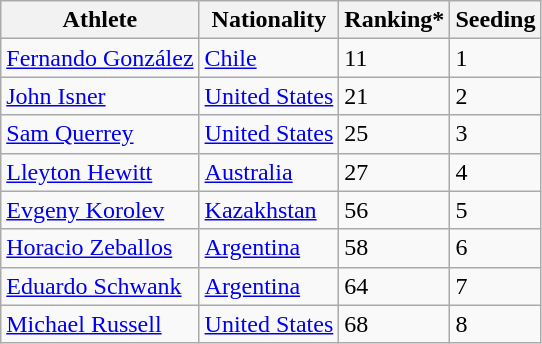<table class=wikitable>
<tr>
<th>Athlete</th>
<th>Nationality</th>
<th>Ranking*</th>
<th>Seeding</th>
</tr>
<tr>
<td><a href='#'>Fernando González</a></td>
<td> <a href='#'>Chile</a></td>
<td>11</td>
<td>1</td>
</tr>
<tr>
<td><a href='#'>John Isner</a></td>
<td> <a href='#'>United States</a></td>
<td>21</td>
<td>2</td>
</tr>
<tr>
<td><a href='#'>Sam Querrey</a></td>
<td> <a href='#'>United States</a></td>
<td>25</td>
<td>3</td>
</tr>
<tr>
<td><a href='#'>Lleyton Hewitt</a></td>
<td> <a href='#'>Australia</a></td>
<td>27</td>
<td>4</td>
</tr>
<tr>
<td><a href='#'>Evgeny Korolev</a></td>
<td> <a href='#'>Kazakhstan</a></td>
<td>56</td>
<td>5</td>
</tr>
<tr>
<td><a href='#'>Horacio Zeballos</a></td>
<td> <a href='#'>Argentina</a></td>
<td>58</td>
<td>6</td>
</tr>
<tr>
<td><a href='#'>Eduardo Schwank</a></td>
<td> <a href='#'>Argentina</a></td>
<td>64</td>
<td>7</td>
</tr>
<tr>
<td><a href='#'>Michael Russell</a></td>
<td> <a href='#'>United States</a></td>
<td>68</td>
<td>8</td>
</tr>
</table>
